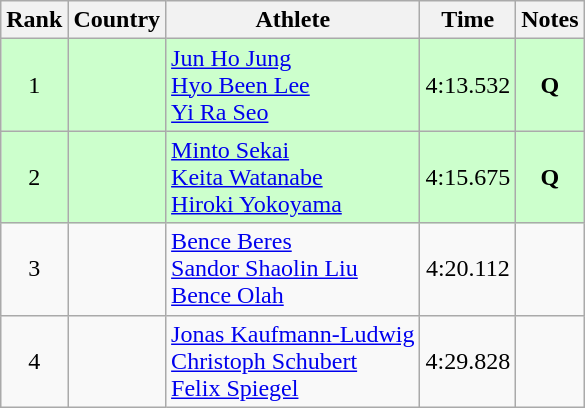<table class="wikitable sortable" style="text-align:center">
<tr>
<th>Rank</th>
<th>Country</th>
<th>Athlete</th>
<th>Time</th>
<th>Notes</th>
</tr>
<tr style="background:#cfc;">
<td>1</td>
<td align=left></td>
<td align=left><a href='#'>Jun Ho Jung</a> <br> <a href='#'>Hyo Been Lee</a> <br> <a href='#'>Yi Ra Seo</a></td>
<td>4:13.532</td>
<td><strong>Q</strong></td>
</tr>
<tr style="background:#cfc;">
<td>2</td>
<td align=left></td>
<td align=left><a href='#'>Minto Sekai</a> <br> <a href='#'>Keita Watanabe</a> <br> <a href='#'>Hiroki Yokoyama</a></td>
<td>4:15.675</td>
<td><strong>Q</strong></td>
</tr>
<tr>
<td>3</td>
<td align=left></td>
<td align=left><a href='#'>Bence Beres</a> <br> <a href='#'>Sandor Shaolin Liu</a> <br> <a href='#'>Bence Olah</a></td>
<td>4:20.112</td>
<td></td>
</tr>
<tr>
<td>4</td>
<td align=left></td>
<td align=left><a href='#'>Jonas Kaufmann-Ludwig</a> <br> <a href='#'>Christoph Schubert</a> <br> <a href='#'>Felix Spiegel</a></td>
<td>4:29.828</td>
<td></td>
</tr>
</table>
